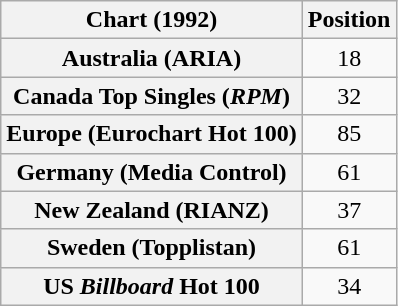<table class="wikitable sortable plainrowheaders" style="text-align:center">
<tr>
<th scope="col">Chart (1992)</th>
<th scope="col">Position</th>
</tr>
<tr>
<th scope="row">Australia (ARIA)</th>
<td>18</td>
</tr>
<tr>
<th scope="row">Canada Top Singles (<em>RPM</em>)</th>
<td>32</td>
</tr>
<tr>
<th scope="row">Europe (Eurochart Hot 100)</th>
<td>85</td>
</tr>
<tr>
<th scope="row">Germany (Media Control)</th>
<td>61</td>
</tr>
<tr>
<th scope="row">New Zealand (RIANZ)</th>
<td>37</td>
</tr>
<tr>
<th scope="row">Sweden (Topplistan)</th>
<td>61</td>
</tr>
<tr>
<th scope="row">US <em>Billboard</em> Hot 100</th>
<td>34</td>
</tr>
</table>
